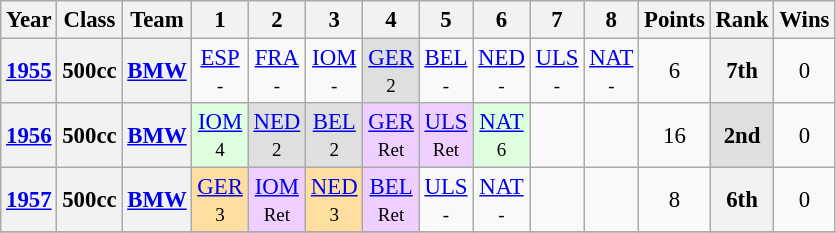<table class="wikitable" style="text-align:center; font-size:95%">
<tr>
<th>Year</th>
<th>Class</th>
<th>Team</th>
<th>1</th>
<th>2</th>
<th>3</th>
<th>4</th>
<th>5</th>
<th>6</th>
<th>7</th>
<th>8</th>
<th>Points</th>
<th>Rank</th>
<th>Wins</th>
</tr>
<tr>
<th><a href='#'>1955</a></th>
<th>500cc</th>
<th><a href='#'>BMW</a></th>
<td><a href='#'>ESP</a><br><small>-</small></td>
<td><a href='#'>FRA</a><br><small>-</small></td>
<td><a href='#'>IOM</a><br><small>-</small></td>
<td style="background:#DFDFDF;"><a href='#'>GER</a><br><small>2</small></td>
<td><a href='#'>BEL</a><br><small>-</small></td>
<td><a href='#'>NED</a><br><small>-</small></td>
<td><a href='#'>ULS</a><br><small>-</small></td>
<td><a href='#'>NAT</a><br><small>-</small></td>
<td>6</td>
<th>7th</th>
<td>0</td>
</tr>
<tr>
<th><a href='#'>1956</a></th>
<th>500cc</th>
<th><a href='#'>BMW</a></th>
<td style="background:#DFFFDF;"><a href='#'>IOM</a><br><small>4</small></td>
<td style="background:#DFDFDF;"><a href='#'>NED</a><br><small>2</small></td>
<td style="background:#DFDFDF;"><a href='#'>BEL</a><br><small>2</small></td>
<td style="background:#EFCFFF;"><a href='#'>GER</a><br><small>Ret</small></td>
<td style="background:#EFCFFF;"><a href='#'>ULS</a><br><small>Ret</small></td>
<td style="background:#DFFFDF;"><a href='#'>NAT</a><br><small>6</small></td>
<td></td>
<td></td>
<td>16</td>
<td style="background:#DFDFDF;"><strong>2nd</strong></td>
<td>0</td>
</tr>
<tr>
<th><a href='#'>1957</a></th>
<th>500cc</th>
<th><a href='#'>BMW</a></th>
<td style="background:#FFDF9F;"><a href='#'>GER</a><br><small>3</small></td>
<td style="background:#EFCFFF;"><a href='#'>IOM</a><br><small>Ret</small></td>
<td style="background:#FFDF9F;"><a href='#'>NED</a><br><small>3</small></td>
<td style="background:#EFCFFF;"><a href='#'>BEL</a><br><small>Ret</small></td>
<td><a href='#'>ULS</a><br><small>-</small></td>
<td><a href='#'>NAT</a><br><small>-</small></td>
<td></td>
<td></td>
<td>8</td>
<th>6th</th>
<td>0</td>
</tr>
<tr>
</tr>
</table>
